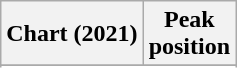<table class="wikitable sortable plainrowheaders" style="text-align:center">
<tr>
<th scope="col">Chart (2021)</th>
<th scope="col">Peak<br>position</th>
</tr>
<tr>
</tr>
<tr>
</tr>
<tr>
</tr>
<tr>
</tr>
<tr>
</tr>
<tr>
</tr>
<tr>
</tr>
<tr>
</tr>
<tr>
</tr>
<tr>
</tr>
<tr>
</tr>
</table>
